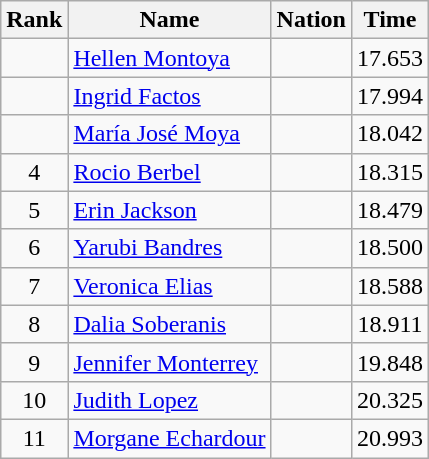<table class="wikitable sortable">
<tr>
<th>Rank</th>
<th>Name</th>
<th>Nation</th>
<th>Time</th>
</tr>
<tr>
<td align="center"></td>
<td><a href='#'>Hellen Montoya</a></td>
<td></td>
<td align="center">17.653</td>
</tr>
<tr>
<td align="center"></td>
<td><a href='#'>Ingrid Factos</a></td>
<td></td>
<td align="center">17.994</td>
</tr>
<tr>
<td align="center"></td>
<td><a href='#'>María José Moya</a></td>
<td></td>
<td align="center">18.042</td>
</tr>
<tr>
<td align="center">4</td>
<td><a href='#'>Rocio Berbel</a></td>
<td></td>
<td align="center">18.315</td>
</tr>
<tr>
<td align="center">5</td>
<td><a href='#'>Erin Jackson</a></td>
<td></td>
<td align="center">18.479</td>
</tr>
<tr>
<td align="center">6</td>
<td><a href='#'>Yarubi Bandres</a></td>
<td></td>
<td align="center">18.500</td>
</tr>
<tr>
<td align="center">7</td>
<td><a href='#'>Veronica Elias</a></td>
<td></td>
<td align="center">18.588</td>
</tr>
<tr>
<td align=center>8</td>
<td><a href='#'>Dalia Soberanis</a></td>
<td></td>
<td align="center">18.911</td>
</tr>
<tr>
<td align=center>9</td>
<td><a href='#'>Jennifer Monterrey</a></td>
<td></td>
<td align="center">19.848</td>
</tr>
<tr>
<td align=center>10</td>
<td><a href='#'>Judith Lopez</a></td>
<td></td>
<td align="center">20.325</td>
</tr>
<tr>
<td align=center>11</td>
<td><a href='#'>Morgane Echardour</a></td>
<td></td>
<td align="center">20.993</td>
</tr>
</table>
